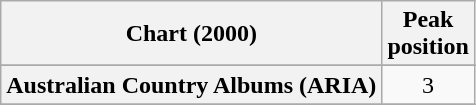<table class="wikitable sortable plainrowheaders" style="text-align:center">
<tr>
<th scope="col">Chart (2000)</th>
<th scope="col">Peak<br> position</th>
</tr>
<tr>
</tr>
<tr>
<th scope="row">Australian Country Albums (ARIA)</th>
<td>3</td>
</tr>
<tr>
</tr>
</table>
